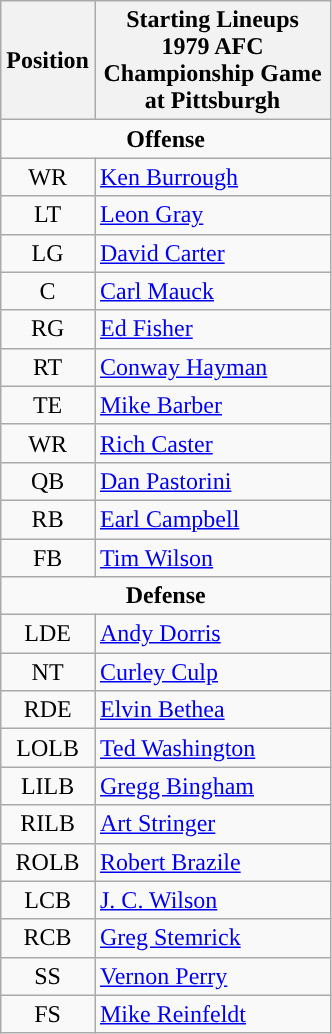<table class="wikitable">
<tr>
<th>Position</th>
<th width="150px" ">Starting Lineups 1979 AFC Championship Game at Pittsburgh</th>
</tr>
<tr>
<td colspan="2" style="text-align:center;"><strong>Offense</strong></td>
</tr>
<tr>
<td style="text-align:center;">WR</td>
<td><a href='#'>Ken Burrough</a></td>
</tr>
<tr>
<td style="text-align:center;">LT</td>
<td><a href='#'>Leon Gray</a></td>
</tr>
<tr>
<td style="text-align:center;">LG</td>
<td><a href='#'>David Carter</a></td>
</tr>
<tr>
<td style="text-align:center;">C</td>
<td><a href='#'>Carl Mauck</a></td>
</tr>
<tr>
<td style="text-align:center;">RG</td>
<td><a href='#'>Ed Fisher</a></td>
</tr>
<tr>
<td style="text-align:center;">RT</td>
<td><a href='#'>Conway Hayman</a></td>
</tr>
<tr>
<td style="text-align:center;">TE</td>
<td><a href='#'>Mike Barber</a></td>
</tr>
<tr>
<td style="text-align:center;">WR</td>
<td><a href='#'>Rich Caster</a></td>
</tr>
<tr>
<td style="text-align:center;">QB</td>
<td><a href='#'>Dan Pastorini</a></td>
</tr>
<tr>
<td style="text-align:center;">RB</td>
<td><a href='#'>Earl Campbell</a></td>
</tr>
<tr>
<td style="text-align:center;">FB</td>
<td><a href='#'>Tim Wilson</a></td>
</tr>
<tr>
<td colspan="2" style="text-align:center;"><strong>Defense</strong></td>
</tr>
<tr>
<td style="text-align:center;">LDE</td>
<td><a href='#'>Andy Dorris</a></td>
</tr>
<tr>
<td style="text-align:center;">NT</td>
<td><a href='#'>Curley Culp</a></td>
</tr>
<tr>
<td style="text-align:center;">RDE</td>
<td><a href='#'>Elvin Bethea</a></td>
</tr>
<tr>
<td style="text-align:center;">LOLB</td>
<td><a href='#'>Ted Washington</a></td>
</tr>
<tr>
<td style="text-align:center;">LILB</td>
<td><a href='#'>Gregg Bingham</a></td>
</tr>
<tr>
<td style="text-align:center;">RILB</td>
<td><a href='#'>Art Stringer</a></td>
</tr>
<tr>
<td style="text-align:center;">ROLB</td>
<td><a href='#'>Robert Brazile</a></td>
</tr>
<tr>
<td style="text-align:center;">LCB</td>
<td><a href='#'>J. C. Wilson</a></td>
</tr>
<tr>
<td style="text-align:center;">RCB</td>
<td><a href='#'>Greg Stemrick</a></td>
</tr>
<tr>
<td style="text-align:center;">SS</td>
<td><a href='#'>Vernon Perry</a></td>
</tr>
<tr>
<td style="text-align:center;">FS</td>
<td><a href='#'>Mike Reinfeldt</a></td>
</tr>
</table>
